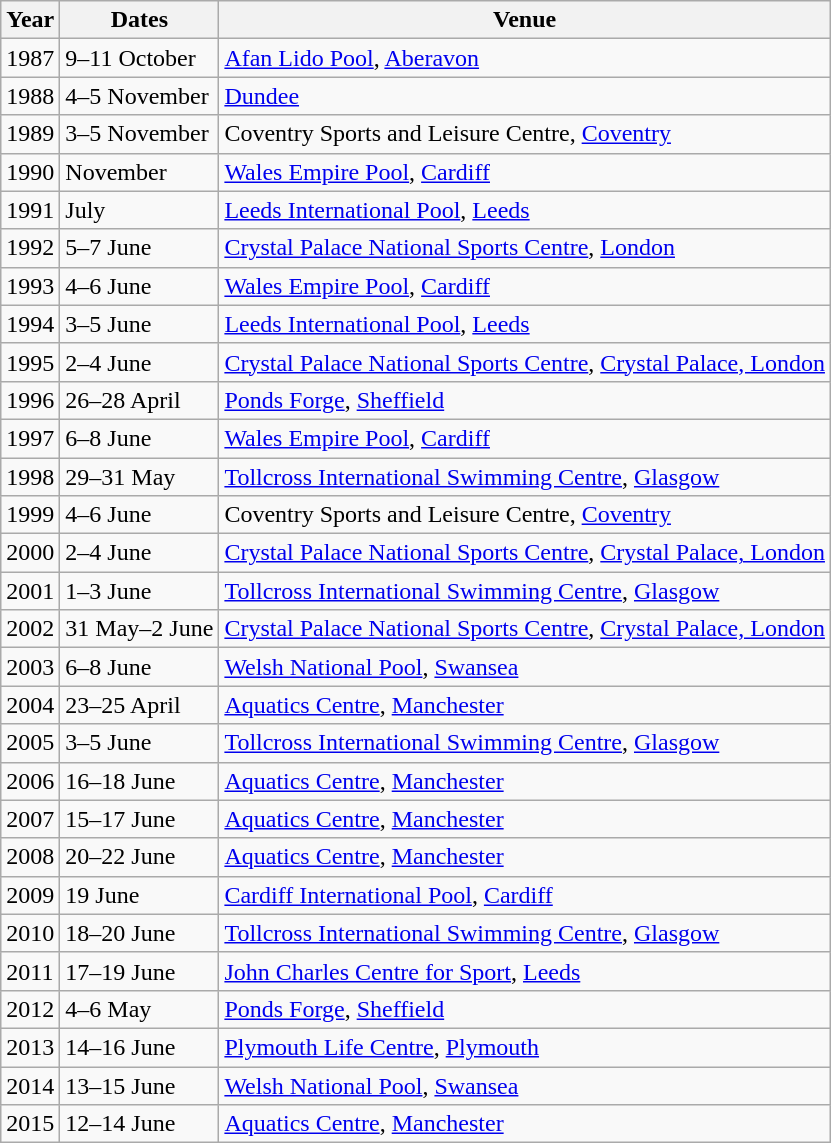<table class="wikitable">
<tr>
<th>Year</th>
<th>Dates</th>
<th>Venue</th>
</tr>
<tr>
<td>1987</td>
<td>9–11 October</td>
<td><a href='#'>Afan Lido Pool</a>, <a href='#'>Aberavon</a></td>
</tr>
<tr>
<td>1988</td>
<td>4–5 November</td>
<td><a href='#'>Dundee</a></td>
</tr>
<tr>
<td>1989</td>
<td>3–5 November</td>
<td>Coventry Sports and Leisure Centre, <a href='#'>Coventry</a></td>
</tr>
<tr>
<td>1990</td>
<td>November</td>
<td><a href='#'>Wales Empire Pool</a>, <a href='#'>Cardiff</a></td>
</tr>
<tr>
<td>1991</td>
<td>July</td>
<td><a href='#'>Leeds International Pool</a>, <a href='#'>Leeds</a></td>
</tr>
<tr>
<td>1992</td>
<td>5–7 June</td>
<td><a href='#'>Crystal Palace National Sports Centre</a>, <a href='#'>London</a></td>
</tr>
<tr>
<td>1993</td>
<td>4–6 June</td>
<td><a href='#'>Wales Empire Pool</a>, <a href='#'>Cardiff</a></td>
</tr>
<tr>
<td>1994</td>
<td>3–5 June</td>
<td><a href='#'>Leeds International Pool</a>, <a href='#'>Leeds</a></td>
</tr>
<tr>
<td>1995</td>
<td>2–4 June</td>
<td><a href='#'>Crystal Palace National Sports Centre</a>, <a href='#'>Crystal Palace, London</a></td>
</tr>
<tr>
<td>1996</td>
<td>26–28 April</td>
<td><a href='#'>Ponds Forge</a>, <a href='#'>Sheffield</a></td>
</tr>
<tr>
<td>1997</td>
<td>6–8 June</td>
<td><a href='#'>Wales Empire Pool</a>, <a href='#'>Cardiff</a></td>
</tr>
<tr>
<td>1998</td>
<td>29–31 May</td>
<td><a href='#'>Tollcross International Swimming Centre</a>, <a href='#'>Glasgow</a></td>
</tr>
<tr>
<td>1999</td>
<td>4–6 June</td>
<td>Coventry Sports and Leisure Centre, <a href='#'>Coventry</a></td>
</tr>
<tr>
<td>2000</td>
<td>2–4 June</td>
<td><a href='#'>Crystal Palace National Sports Centre</a>, <a href='#'>Crystal Palace, London</a></td>
</tr>
<tr>
<td>2001</td>
<td>1–3 June</td>
<td><a href='#'>Tollcross International Swimming Centre</a>, <a href='#'>Glasgow</a></td>
</tr>
<tr>
<td>2002</td>
<td>31 May–2 June</td>
<td><a href='#'>Crystal Palace National Sports Centre</a>, <a href='#'>Crystal Palace, London</a></td>
</tr>
<tr>
<td>2003</td>
<td>6–8 June</td>
<td><a href='#'>Welsh National Pool</a>, <a href='#'>Swansea</a></td>
</tr>
<tr>
<td>2004</td>
<td>23–25 April</td>
<td><a href='#'>Aquatics Centre</a>, <a href='#'>Manchester</a></td>
</tr>
<tr>
<td>2005</td>
<td>3–5 June</td>
<td><a href='#'>Tollcross International Swimming Centre</a>, <a href='#'>Glasgow</a></td>
</tr>
<tr>
<td>2006</td>
<td>16–18 June</td>
<td><a href='#'>Aquatics Centre</a>, <a href='#'>Manchester</a></td>
</tr>
<tr>
<td>2007</td>
<td>15–17 June</td>
<td><a href='#'>Aquatics Centre</a>, <a href='#'>Manchester</a></td>
</tr>
<tr>
<td>2008</td>
<td>20–22 June</td>
<td><a href='#'>Aquatics Centre</a>, <a href='#'>Manchester</a></td>
</tr>
<tr>
<td>2009</td>
<td>19 June</td>
<td><a href='#'>Cardiff International Pool</a>, <a href='#'>Cardiff</a></td>
</tr>
<tr>
<td>2010</td>
<td>18–20 June</td>
<td><a href='#'>Tollcross International Swimming Centre</a>, <a href='#'>Glasgow</a></td>
</tr>
<tr>
<td>2011</td>
<td>17–19 June</td>
<td><a href='#'>John Charles Centre for Sport</a>, <a href='#'>Leeds</a></td>
</tr>
<tr>
<td>2012</td>
<td>4–6 May</td>
<td><a href='#'>Ponds Forge</a>, <a href='#'>Sheffield</a></td>
</tr>
<tr>
<td>2013</td>
<td>14–16 June</td>
<td><a href='#'>Plymouth Life Centre</a>, <a href='#'>Plymouth</a></td>
</tr>
<tr>
<td>2014</td>
<td>13–15 June</td>
<td><a href='#'>Welsh National Pool</a>, <a href='#'>Swansea</a></td>
</tr>
<tr>
<td>2015</td>
<td>12–14 June</td>
<td><a href='#'>Aquatics Centre</a>, <a href='#'>Manchester</a></td>
</tr>
</table>
